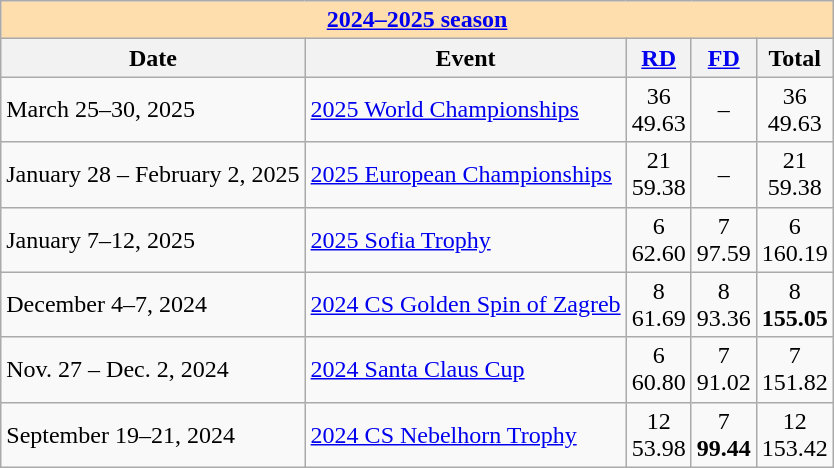<table class="wikitable">
<tr>
<th style="background-color: #ffdead;" colspan=5 align=center><a href='#'><strong>2024–2025 season</strong></a></th>
</tr>
<tr>
<th>Date</th>
<th>Event</th>
<th><a href='#'>RD</a></th>
<th><a href='#'>FD</a></th>
<th>Total</th>
</tr>
<tr>
<td>March 25–30, 2025</td>
<td><a href='#'>2025 World Championships</a></td>
<td align=center>36 <br> 49.63</td>
<td align=center>–</td>
<td align=center>36 <br> 49.63</td>
</tr>
<tr>
<td>January 28 – February 2, 2025</td>
<td><a href='#'>2025 European Championships</a></td>
<td align=center>21 <br> 59.38</td>
<td align=center>–</td>
<td align=center>21 <br> 59.38</td>
</tr>
<tr>
<td>January 7–12, 2025</td>
<td><a href='#'>2025 Sofia Trophy</a></td>
<td align=center>6 <br> 62.60</td>
<td align=center>7 <br> 97.59</td>
<td align=center>6 <br> 160.19</td>
</tr>
<tr>
<td>December 4–7, 2024</td>
<td><a href='#'>2024 CS Golden Spin of Zagreb</a></td>
<td align=center>8 <br> 61.69</td>
<td align=center>8 <br> 93.36</td>
<td align=center>8 <br> <strong>155.05</strong></td>
</tr>
<tr>
<td>Nov. 27 – Dec. 2, 2024</td>
<td><a href='#'>2024 Santa Claus Cup</a></td>
<td align=center>6 <br> 60.80</td>
<td align=center>7 <br> 91.02</td>
<td align=center>7 <br> 151.82</td>
</tr>
<tr>
<td>September 19–21, 2024</td>
<td><a href='#'>2024 CS Nebelhorn Trophy</a></td>
<td align=center>12 <br> 53.98</td>
<td align=center>7 <br> <strong>99.44</strong></td>
<td align=center>12 <br> 153.42</td>
</tr>
</table>
